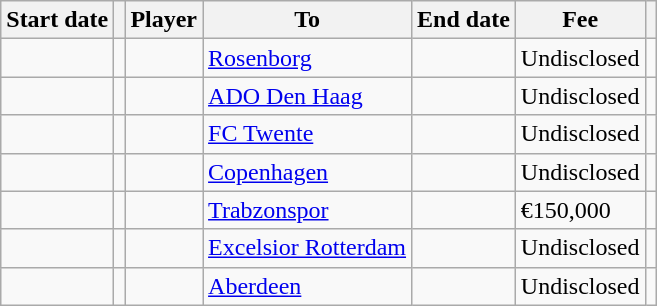<table class="wikitable">
<tr>
<th>Start date</th>
<th></th>
<th>Player</th>
<th>To</th>
<th>End date</th>
<th>Fee</th>
<th></th>
</tr>
<tr>
<td align=center></td>
<td align=center></td>
<td></td>
<td> <a href='#'>Rosenborg</a></td>
<td align=center></td>
<td>Undisclosed</td>
<td></td>
</tr>
<tr>
<td align=center></td>
<td align=center></td>
<td></td>
<td> <a href='#'>ADO Den Haag</a></td>
<td align=center></td>
<td>Undisclosed</td>
<td></td>
</tr>
<tr>
<td align=center></td>
<td align=center></td>
<td></td>
<td> <a href='#'>FC Twente</a></td>
<td align=center></td>
<td>Undisclosed</td>
<td></td>
</tr>
<tr>
<td align=center></td>
<td align=center></td>
<td></td>
<td> <a href='#'>Copenhagen</a></td>
<td align=center></td>
<td>Undisclosed</td>
<td></td>
</tr>
<tr>
<td align=center></td>
<td align=center></td>
<td></td>
<td> <a href='#'>Trabzonspor</a></td>
<td align=center></td>
<td>€150,000</td>
<td></td>
</tr>
<tr>
<td align=center></td>
<td align=center></td>
<td></td>
<td> <a href='#'>Excelsior Rotterdam</a></td>
<td align=center></td>
<td>Undisclosed</td>
<td></td>
</tr>
<tr>
<td align=center></td>
<td align=center></td>
<td></td>
<td> <a href='#'>Aberdeen</a></td>
<td align=center></td>
<td>Undisclosed</td>
<td></td>
</tr>
</table>
